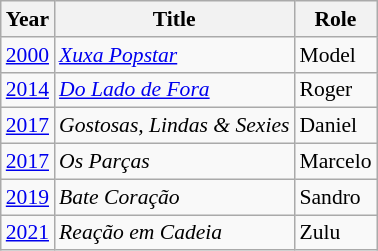<table class="wikitable" style="font-size: 90%;">
<tr>
<th>Year</th>
<th>Title</th>
<th>Role</th>
</tr>
<tr>
<td><a href='#'>2000</a></td>
<td><em><a href='#'>Xuxa Popstar</a></em></td>
<td>Model</td>
</tr>
<tr>
<td><a href='#'>2014</a></td>
<td><em><a href='#'>Do Lado de Fora</a></em></td>
<td>Roger</td>
</tr>
<tr>
<td><a href='#'>2017</a></td>
<td><em>Gostosas, Lindas & Sexies</em></td>
<td>Daniel</td>
</tr>
<tr>
<td><a href='#'>2017</a></td>
<td><em>Os Parças</em></td>
<td>Marcelo</td>
</tr>
<tr>
<td><a href='#'>2019</a></td>
<td><em>Bate Coração</em></td>
<td>Sandro</td>
</tr>
<tr>
<td><a href='#'>2021</a></td>
<td><em>Reação em Cadeia</em></td>
<td>Zulu</td>
</tr>
</table>
